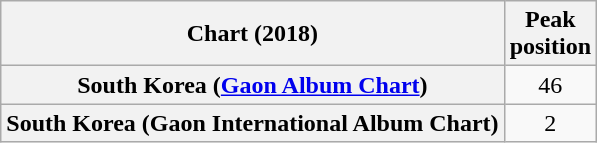<table class="wikitable sortable plainrowheaders" style="text-align:center">
<tr>
<th scope="col">Chart (2018)</th>
<th scope="col">Peak<br> position</th>
</tr>
<tr>
<th scope="row">South Korea (<a href='#'>Gaon Album Chart</a>)</th>
<td>46</td>
</tr>
<tr>
<th scope="row">South Korea (Gaon International Album Chart)</th>
<td>2</td>
</tr>
</table>
